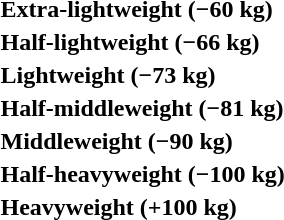<table>
<tr>
<th rowspan=2 style="text-align:left;">Extra-lightweight (−60 kg)</th>
<td rowspan=2></td>
<td rowspan=2></td>
<td></td>
</tr>
<tr>
<td></td>
</tr>
<tr>
<th rowspan=2 style="text-align:left;">Half-lightweight (−66 kg)</th>
<td rowspan=2></td>
<td rowspan=2></td>
<td></td>
</tr>
<tr>
<td></td>
</tr>
<tr>
<th rowspan=2 style="text-align:left;">Lightweight (−73 kg)</th>
<td rowspan=2></td>
<td rowspan=2></td>
<td></td>
</tr>
<tr>
<td></td>
</tr>
<tr>
<th rowspan=2 style="text-align:left;">Half-middleweight (−81 kg)</th>
<td rowspan=2></td>
<td rowspan=2></td>
<td></td>
</tr>
<tr>
<td></td>
</tr>
<tr>
<th rowspan=2 style="text-align:left;">Middleweight (−90 kg)</th>
<td rowspan=2></td>
<td rowspan=2></td>
<td></td>
</tr>
<tr>
<td></td>
</tr>
<tr>
<th rowspan=2 style="text-align:left;">Half-heavyweight (−100 kg)</th>
<td rowspan=2></td>
<td rowspan=2></td>
<td></td>
</tr>
<tr>
<td></td>
</tr>
<tr>
<th rowspan=2 style="text-align:left;">Heavyweight (+100 kg)</th>
<td rowspan=2></td>
<td rowspan=2></td>
<td></td>
</tr>
<tr>
<td></td>
</tr>
</table>
